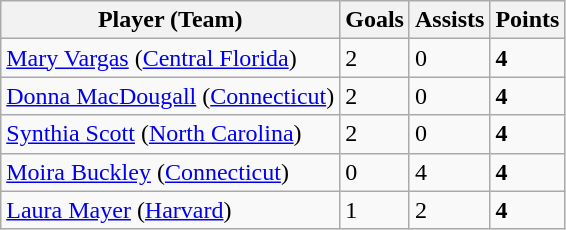<table class="wikitable sortable">
<tr>
<th>Player (Team)</th>
<th>Goals</th>
<th>Assists</th>
<th>Points</th>
</tr>
<tr>
<td><a href='#'>Mary Vargas</a> (<a href='#'>Central Florida</a>)</td>
<td>2</td>
<td>0</td>
<td><strong>4</strong></td>
</tr>
<tr>
<td><a href='#'>Donna MacDougall</a> (<a href='#'>Connecticut</a>)</td>
<td>2</td>
<td>0</td>
<td><strong>4</strong></td>
</tr>
<tr>
<td><a href='#'>Synthia Scott</a> (<a href='#'>North Carolina</a>)</td>
<td>2</td>
<td>0</td>
<td><strong>4</strong></td>
</tr>
<tr>
<td><a href='#'>Moira Buckley</a> (<a href='#'>Connecticut</a>)</td>
<td>0</td>
<td>4</td>
<td><strong>4</strong></td>
</tr>
<tr>
<td><a href='#'>Laura Mayer</a> (<a href='#'>Harvard</a>)</td>
<td>1</td>
<td>2</td>
<td><strong>4</strong></td>
</tr>
</table>
